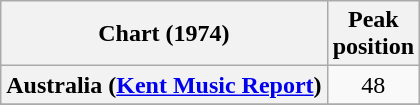<table class="wikitable sortable plainrowheaders" style="text-align:center">
<tr>
<th>Chart (1974)</th>
<th>Peak<br>position</th>
</tr>
<tr>
<th scope="row">Australia (<a href='#'>Kent Music Report</a>)</th>
<td style="text-align:center;">48</td>
</tr>
<tr>
</tr>
<tr>
</tr>
<tr>
</tr>
<tr>
</tr>
<tr>
</tr>
<tr>
</tr>
<tr>
</tr>
<tr>
</tr>
</table>
